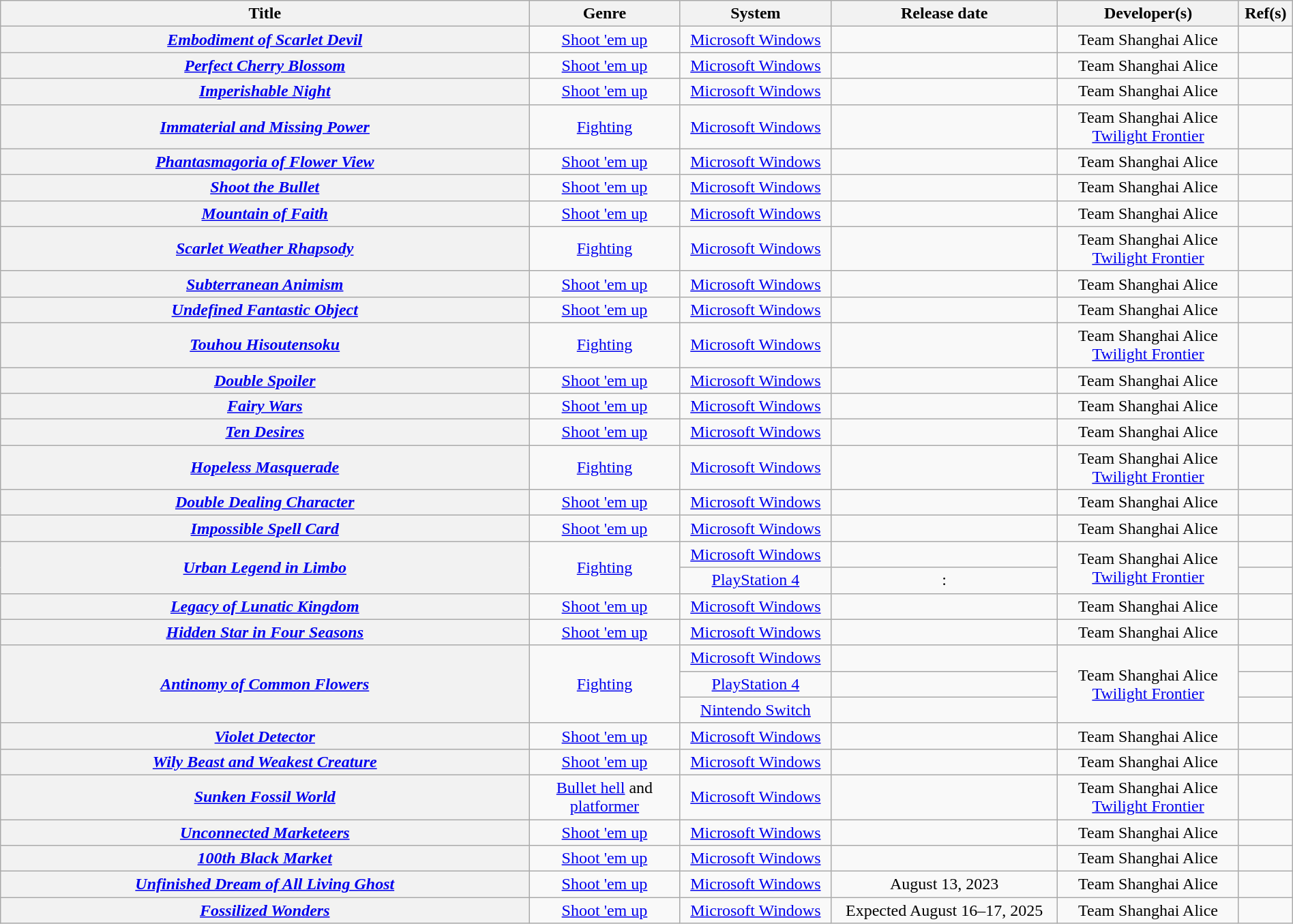<table class="wikitable sortable plainrowheaders" style="text-align: center; width: 100%;">
<tr>
<th style="width:35%">Title</th>
<th style="width:10%">Genre</th>
<th style="width:10%">System</th>
<th style="width:15%">Release date</th>
<th style="width:12%">Developer(s)</th>
<th style="width:2%" class="unsortable">Ref(s)</th>
</tr>
<tr>
<th style="text-align:center;" scope="row"><strong><em><a href='#'>Embodiment of Scarlet Devil</a></em></strong><br></th>
<td><a href='#'>Shoot 'em up</a></td>
<td><a href='#'>Microsoft Windows</a></td>
<td> </td>
<td>Team Shanghai Alice</td>
<td></td>
</tr>
<tr>
<th style="text-align:center;" scope="row"><strong><em><a href='#'>Perfect Cherry Blossom</a></em></strong><br></th>
<td><a href='#'>Shoot 'em up</a></td>
<td><a href='#'>Microsoft Windows</a></td>
<td> </td>
<td>Team Shanghai Alice</td>
<td></td>
</tr>
<tr>
<th style="text-align:center;" scope="row"><strong><em><a href='#'>Imperishable Night</a></em></strong><br></th>
<td><a href='#'>Shoot 'em up</a></td>
<td><a href='#'>Microsoft Windows</a></td>
<td> </td>
<td>Team Shanghai Alice</td>
<td></td>
</tr>
<tr>
<th style="text-align:center;" scope="row"><strong><em><a href='#'>Immaterial and Missing Power</a></em></strong><br></th>
<td><a href='#'>Fighting</a></td>
<td><a href='#'>Microsoft Windows</a></td>
<td> </td>
<td>Team Shanghai Alice<br><a href='#'>Twilight Frontier</a></td>
<td></td>
</tr>
<tr>
<th style="text-align:center;" scope="row"><strong><em><a href='#'>Phantasmagoria of Flower View</a></em></strong><br></th>
<td><a href='#'>Shoot 'em up</a></td>
<td><a href='#'>Microsoft Windows</a></td>
<td> </td>
<td>Team Shanghai Alice</td>
<td></td>
</tr>
<tr>
<th style="text-align:center;" scope="row"><strong><em><a href='#'>Shoot the Bullet</a></em></strong><br></th>
<td><a href='#'>Shoot 'em up</a></td>
<td><a href='#'>Microsoft Windows</a></td>
<td> </td>
<td>Team Shanghai Alice</td>
<td></td>
</tr>
<tr>
<th style="text-align:center;" scope="row"><strong><em><a href='#'>Mountain of Faith</a></em></strong><br></th>
<td><a href='#'>Shoot 'em up</a></td>
<td><a href='#'>Microsoft Windows</a></td>
<td> </td>
<td>Team Shanghai Alice</td>
<td></td>
</tr>
<tr>
<th style="text-align:center;" scope="row"><strong><em><a href='#'>Scarlet Weather Rhapsody</a></em></strong><br></th>
<td><a href='#'>Fighting</a></td>
<td><a href='#'>Microsoft Windows</a></td>
<td> </td>
<td>Team Shanghai Alice<br><a href='#'>Twilight Frontier</a></td>
<td></td>
</tr>
<tr>
<th style="text-align:center;" scope="row"><strong><em><a href='#'>Subterranean Animism</a></em></strong><br></th>
<td><a href='#'>Shoot 'em up</a></td>
<td><a href='#'>Microsoft Windows</a></td>
<td> </td>
<td>Team Shanghai Alice</td>
<td></td>
</tr>
<tr>
<th style="text-align:center;" scope="row"><strong><em><a href='#'>Undefined Fantastic Object</a></em></strong><br></th>
<td><a href='#'>Shoot 'em up</a></td>
<td><a href='#'>Microsoft Windows</a></td>
<td> </td>
<td>Team Shanghai Alice</td>
<td></td>
</tr>
<tr>
<th style="text-align:center;" scope="row"><strong><em><a href='#'>Touhou Hisoutensoku</a></em></strong><br></th>
<td><a href='#'>Fighting</a></td>
<td><a href='#'>Microsoft Windows</a></td>
<td> </td>
<td>Team Shanghai Alice<br><a href='#'>Twilight Frontier</a></td>
<td></td>
</tr>
<tr>
<th style="text-align:center;" scope="row"><strong><em><a href='#'>Double Spoiler</a></em></strong><br></th>
<td><a href='#'>Shoot 'em up</a></td>
<td><a href='#'>Microsoft Windows</a></td>
<td> </td>
<td>Team Shanghai Alice</td>
<td></td>
</tr>
<tr>
<th style="text-align:center;" scope="row"><strong><em><a href='#'>Fairy Wars</a></em></strong><br></th>
<td><a href='#'>Shoot 'em up</a></td>
<td><a href='#'>Microsoft Windows</a></td>
<td> </td>
<td>Team Shanghai Alice</td>
<td></td>
</tr>
<tr>
<th style="text-align:center;" scope="row"><strong><em><a href='#'>Ten Desires</a></em></strong><br></th>
<td><a href='#'>Shoot 'em up</a></td>
<td><a href='#'>Microsoft Windows</a></td>
<td> </td>
<td>Team Shanghai Alice</td>
<td></td>
</tr>
<tr>
<th style="text-align:center;" scope="row"><strong><em><a href='#'>Hopeless Masquerade</a></em></strong><br></th>
<td><a href='#'>Fighting</a></td>
<td><a href='#'>Microsoft Windows</a></td>
<td> </td>
<td>Team Shanghai Alice<br><a href='#'>Twilight Frontier</a></td>
<td></td>
</tr>
<tr>
<th style="text-align:center;" scope="row"><strong><em><a href='#'>Double Dealing Character</a></em></strong><br></th>
<td><a href='#'>Shoot 'em up</a></td>
<td><a href='#'>Microsoft Windows</a></td>
<td> </td>
<td>Team Shanghai Alice</td>
<td></td>
</tr>
<tr>
<th style="text-align:center;" scope="row"><strong><em><a href='#'>Impossible Spell Card</a></em></strong><br></th>
<td><a href='#'>Shoot 'em up</a></td>
<td><a href='#'>Microsoft Windows</a></td>
<td> </td>
<td>Team Shanghai Alice</td>
<td></td>
</tr>
<tr>
<th rowspan="2" style="text-align:center;" scope="row"><strong><em><a href='#'>Urban Legend in Limbo</a></em></strong><br></th>
<td rowspan="2"><a href='#'>Fighting</a></td>
<td><a href='#'>Microsoft Windows</a></td>
<td> </td>
<td rowspan="2">Team Shanghai Alice<br><a href='#'>Twilight Frontier</a></td>
<td></td>
</tr>
<tr>
<td><a href='#'>PlayStation 4</a></td>
<td>: </td>
<td></td>
</tr>
<tr>
<th style="text-align:center;" scope="row"><strong><em><a href='#'>Legacy of Lunatic Kingdom</a></em></strong><br></th>
<td><a href='#'>Shoot 'em up</a></td>
<td><a href='#'>Microsoft Windows</a></td>
<td> </td>
<td>Team Shanghai Alice</td>
<td></td>
</tr>
<tr>
<th style="text-align:center;" scope="row"><strong><em><a href='#'>Hidden Star in Four Seasons</a></em></strong><br></th>
<td><a href='#'>Shoot 'em up</a></td>
<td><a href='#'>Microsoft Windows</a></td>
<td> </td>
<td>Team Shanghai Alice</td>
<td></td>
</tr>
<tr>
<th rowspan="3" style="text-align:center;" scope="row"><strong><em><a href='#'>Antinomy of Common Flowers</a></em></strong><br></th>
<td rowspan="3"><a href='#'>Fighting</a></td>
<td><a href='#'>Microsoft Windows</a></td>
<td> </td>
<td rowspan="3">Team Shanghai Alice<br><a href='#'>Twilight Frontier</a></td>
<td></td>
</tr>
<tr>
<td><a href='#'>PlayStation 4</a></td>
<td></td>
<td></td>
</tr>
<tr>
<td><a href='#'>Nintendo Switch</a></td>
<td></td>
<td></td>
</tr>
<tr>
<th style="text-align:center;" scope="row"><strong><em><a href='#'>Violet Detector</a></em></strong><br></th>
<td><a href='#'>Shoot 'em up</a></td>
<td><a href='#'>Microsoft Windows</a></td>
<td> </td>
<td>Team Shanghai Alice</td>
<td></td>
</tr>
<tr>
<th style="text-align:center;" scope="row"><strong><em><a href='#'>Wily Beast and Weakest Creature</a></em></strong><br></th>
<td><a href='#'>Shoot 'em up</a></td>
<td><a href='#'>Microsoft Windows</a></td>
<td> </td>
<td>Team Shanghai Alice</td>
<td></td>
</tr>
<tr>
<th style="text-align:center;" scope="row"><strong><em><a href='#'>Sunken Fossil World</a></em></strong><br></th>
<td><a href='#'>Bullet hell</a> and <a href='#'>platformer</a></td>
<td><a href='#'>Microsoft Windows</a></td>
<td></td>
<td>Team Shanghai Alice<br><a href='#'>Twilight Frontier</a></td>
<td></td>
</tr>
<tr>
<th style="text-align:center;" scope="row"><strong><em><a href='#'>Unconnected Marketeers</a></em></strong><br></th>
<td><a href='#'>Shoot 'em up</a></td>
<td><a href='#'>Microsoft Windows</a></td>
<td></td>
<td>Team Shanghai Alice</td>
<td></td>
</tr>
<tr>
<th style="text-align:center;" scope="row"><strong><em><a href='#'>100th Black Market</a></em></strong><br></th>
<td><a href='#'>Shoot 'em up</a></td>
<td><a href='#'>Microsoft Windows</a></td>
<td> </td>
<td>Team Shanghai Alice</td>
<td></td>
</tr>
<tr>
<th style="text-align:center;" scope="row"><strong><em><a href='#'>Unfinished Dream of All Living Ghost</a></em></strong><br></th>
<td><a href='#'>Shoot 'em up</a></td>
<td><a href='#'>Microsoft Windows</a></td>
<td>August 13, 2023</td>
<td>Team Shanghai Alice</td>
<td></td>
</tr>
<tr>
<th style="text-align:center;" scope="row"><strong><em><a href='#'>Fossilized Wonders</a></em></strong><br></th>
<td><a href='#'>Shoot 'em up</a></td>
<td><a href='#'>Microsoft Windows</a></td>
<td>Expected August 16–17, 2025</td>
<td>Team Shanghai Alice</td>
<td></td>
</tr>
</table>
